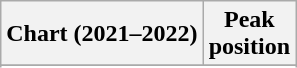<table class="wikitable sortable plainrowheaders" style="text-align:center">
<tr>
<th scope="col">Chart (2021–2022)</th>
<th scope="col">Peak<br>position</th>
</tr>
<tr>
</tr>
<tr>
</tr>
<tr>
</tr>
<tr>
</tr>
<tr>
</tr>
</table>
